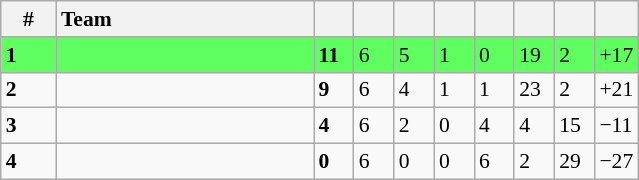<table class="wikitable sortable" style="font-size: 90%">
<tr>
<th width=30>#</th>
<th width=165 style="text-align:left;">Team</th>
<th width=20></th>
<th width=20></th>
<th width=20></th>
<th width=20></th>
<th width=20></th>
<th width=20></th>
<th width=20></th>
<th width=20></th>
</tr>
<tr bgcolor=#5eff5e>
<td><strong>1</strong></td>
<td style="text-align:left;"></td>
<td><strong>11</strong></td>
<td>6</td>
<td>5</td>
<td>1</td>
<td>0</td>
<td>19</td>
<td>2</td>
<td>+17</td>
</tr>
<tr>
<td><strong>2</strong></td>
<td style="text-align:left;"></td>
<td><strong>9</strong></td>
<td>6</td>
<td>4</td>
<td>1</td>
<td>1</td>
<td>23</td>
<td>2</td>
<td>+21</td>
</tr>
<tr>
<td><strong>3</strong></td>
<td style="text-align:left;"></td>
<td><strong>4</strong></td>
<td>6</td>
<td>2</td>
<td>0</td>
<td>4</td>
<td>4</td>
<td>15</td>
<td>−11</td>
</tr>
<tr>
<td><strong>4</strong></td>
<td style="text-align:left;"></td>
<td><strong>0</strong></td>
<td>6</td>
<td>0</td>
<td>0</td>
<td>6</td>
<td>2</td>
<td>29</td>
<td>−27</td>
</tr>
</table>
